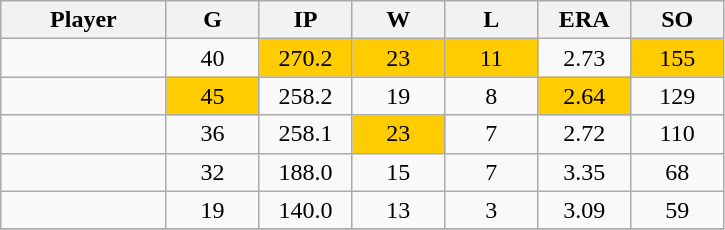<table class="wikitable sortable">
<tr>
<th bgcolor="#DDDDFF" width="16%">Player</th>
<th bgcolor="#DDDDFF" width="9%">G</th>
<th bgcolor="#DDDDFF" width="9%">IP</th>
<th bgcolor="#DDDDFF" width="9%">W</th>
<th bgcolor="#DDDDFF" width="9%">L</th>
<th bgcolor="#DDDDFF" width="9%">ERA</th>
<th bgcolor="#DDDDFF" width="9%">SO</th>
</tr>
<tr align="center">
<td></td>
<td>40</td>
<td bgcolor="#FFCC00">270.2</td>
<td bgcolor="#FFCC00">23</td>
<td bgcolor="#FFCC00">11</td>
<td>2.73</td>
<td bgcolor="#FFCC00">155</td>
</tr>
<tr align="center">
<td></td>
<td bgcolor="#FFCC00">45</td>
<td>258.2</td>
<td>19</td>
<td>8</td>
<td bgcolor="#FFCC00">2.64</td>
<td>129</td>
</tr>
<tr align="center">
<td></td>
<td>36</td>
<td>258.1</td>
<td bgcolor="#FFCC00">23</td>
<td>7</td>
<td>2.72</td>
<td>110</td>
</tr>
<tr align="center">
<td></td>
<td>32</td>
<td>188.0</td>
<td>15</td>
<td>7</td>
<td>3.35</td>
<td>68</td>
</tr>
<tr align="center">
<td></td>
<td>19</td>
<td>140.0</td>
<td>13</td>
<td>3</td>
<td>3.09</td>
<td>59</td>
</tr>
<tr align="center">
</tr>
</table>
